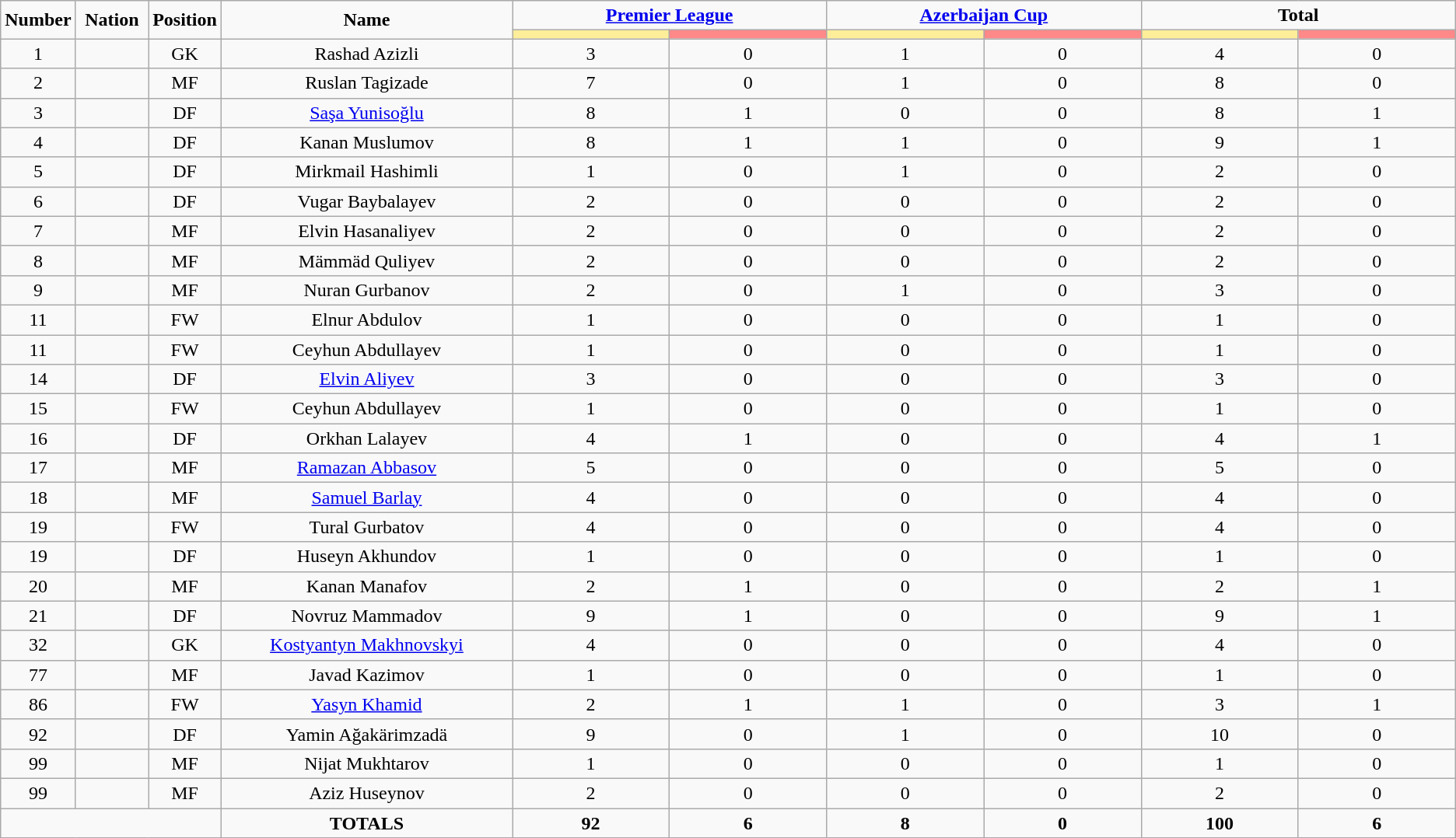<table class="wikitable" style="text-align:center;">
<tr>
<td rowspan="2"  style="width:5%; text-align:center;"><strong>Number</strong></td>
<td rowspan="2"  style="width:5%; text-align:center;"><strong>Nation</strong></td>
<td rowspan="2"  style="width:5%; text-align:center;"><strong>Position</strong></td>
<td rowspan="2"  style="width:20%; text-align:center;"><strong>Name</strong></td>
<td colspan="2" style="text-align:center;"><strong><a href='#'>Premier League</a></strong></td>
<td colspan="2" style="text-align:center;"><strong><a href='#'>Azerbaijan Cup</a></strong></td>
<td colspan="2" style="text-align:center;"><strong>Total</strong></td>
</tr>
<tr>
<th style="width:60px; background:#fe9;"></th>
<th style="width:60px; background:#ff8888;"></th>
<th style="width:60px; background:#fe9;"></th>
<th style="width:60px; background:#ff8888;"></th>
<th style="width:60px; background:#fe9;"></th>
<th style="width:60px; background:#ff8888;"></th>
</tr>
<tr>
<td>1</td>
<td></td>
<td>GK</td>
<td>Rashad Azizli</td>
<td>3</td>
<td>0</td>
<td>1</td>
<td>0</td>
<td>4</td>
<td>0</td>
</tr>
<tr>
<td>2</td>
<td></td>
<td>MF</td>
<td>Ruslan Tagizade</td>
<td>7</td>
<td>0</td>
<td>1</td>
<td>0</td>
<td>8</td>
<td>0</td>
</tr>
<tr>
<td>3</td>
<td></td>
<td>DF</td>
<td><a href='#'>Saşa Yunisoğlu</a></td>
<td>8</td>
<td>1</td>
<td>0</td>
<td>0</td>
<td>8</td>
<td>1</td>
</tr>
<tr>
<td>4</td>
<td></td>
<td>DF</td>
<td>Kanan Muslumov</td>
<td>8</td>
<td>1</td>
<td>1</td>
<td>0</td>
<td>9</td>
<td>1</td>
</tr>
<tr>
<td>5</td>
<td></td>
<td>DF</td>
<td>Mirkmail Hashimli</td>
<td>1</td>
<td>0</td>
<td>1</td>
<td>0</td>
<td>2</td>
<td>0</td>
</tr>
<tr>
<td>6</td>
<td></td>
<td>DF</td>
<td>Vugar Baybalayev</td>
<td>2</td>
<td>0</td>
<td>0</td>
<td>0</td>
<td>2</td>
<td>0</td>
</tr>
<tr>
<td>7</td>
<td></td>
<td>MF</td>
<td>Elvin Hasanaliyev</td>
<td>2</td>
<td>0</td>
<td>0</td>
<td>0</td>
<td>2</td>
<td>0</td>
</tr>
<tr>
<td>8</td>
<td></td>
<td>MF</td>
<td>Mämmäd Quliyev</td>
<td>2</td>
<td>0</td>
<td>0</td>
<td>0</td>
<td>2</td>
<td>0</td>
</tr>
<tr>
<td>9</td>
<td></td>
<td>MF</td>
<td>Nuran Gurbanov</td>
<td>2</td>
<td>0</td>
<td>1</td>
<td>0</td>
<td>3</td>
<td>0</td>
</tr>
<tr>
<td>11</td>
<td></td>
<td>FW</td>
<td>Elnur Abdulov</td>
<td>1</td>
<td>0</td>
<td>0</td>
<td>0</td>
<td>1</td>
<td>0</td>
</tr>
<tr>
<td>11</td>
<td></td>
<td>FW</td>
<td>Ceyhun Abdullayev</td>
<td>1</td>
<td>0</td>
<td>0</td>
<td>0</td>
<td>1</td>
<td>0</td>
</tr>
<tr>
<td>14</td>
<td></td>
<td>DF</td>
<td><a href='#'>Elvin Aliyev</a></td>
<td>3</td>
<td>0</td>
<td>0</td>
<td>0</td>
<td>3</td>
<td>0</td>
</tr>
<tr>
<td>15</td>
<td></td>
<td>FW</td>
<td>Ceyhun Abdullayev</td>
<td>1</td>
<td>0</td>
<td>0</td>
<td>0</td>
<td>1</td>
<td>0</td>
</tr>
<tr>
<td>16</td>
<td></td>
<td>DF</td>
<td>Orkhan Lalayev</td>
<td>4</td>
<td>1</td>
<td>0</td>
<td>0</td>
<td>4</td>
<td>1</td>
</tr>
<tr>
<td>17</td>
<td></td>
<td>MF</td>
<td><a href='#'>Ramazan Abbasov</a></td>
<td>5</td>
<td>0</td>
<td>0</td>
<td>0</td>
<td>5</td>
<td>0</td>
</tr>
<tr>
<td>18</td>
<td></td>
<td>MF</td>
<td><a href='#'>Samuel Barlay</a></td>
<td>4</td>
<td>0</td>
<td>0</td>
<td>0</td>
<td>4</td>
<td>0</td>
</tr>
<tr>
<td>19</td>
<td></td>
<td>FW</td>
<td>Tural Gurbatov</td>
<td>4</td>
<td>0</td>
<td>0</td>
<td>0</td>
<td>4</td>
<td>0</td>
</tr>
<tr>
<td>19</td>
<td></td>
<td>DF</td>
<td>Huseyn Akhundov</td>
<td>1</td>
<td>0</td>
<td>0</td>
<td>0</td>
<td>1</td>
<td>0</td>
</tr>
<tr>
<td>20</td>
<td></td>
<td>MF</td>
<td>Kanan Manafov</td>
<td>2</td>
<td>1</td>
<td>0</td>
<td>0</td>
<td>2</td>
<td>1</td>
</tr>
<tr>
<td>21</td>
<td></td>
<td>DF</td>
<td>Novruz Mammadov</td>
<td>9</td>
<td>1</td>
<td>0</td>
<td>0</td>
<td>9</td>
<td>1</td>
</tr>
<tr>
<td>32</td>
<td></td>
<td>GK</td>
<td><a href='#'>Kostyantyn Makhnovskyi</a></td>
<td>4</td>
<td>0</td>
<td>0</td>
<td>0</td>
<td>4</td>
<td>0</td>
</tr>
<tr>
<td>77</td>
<td></td>
<td>MF</td>
<td>Javad Kazimov</td>
<td>1</td>
<td>0</td>
<td>0</td>
<td>0</td>
<td>1</td>
<td>0</td>
</tr>
<tr>
<td>86</td>
<td></td>
<td>FW</td>
<td><a href='#'>Yasyn Khamid</a></td>
<td>2</td>
<td>1</td>
<td>1</td>
<td>0</td>
<td>3</td>
<td>1</td>
</tr>
<tr>
<td>92</td>
<td></td>
<td>DF</td>
<td>Yamin Ağakärimzadä</td>
<td>9</td>
<td>0</td>
<td>1</td>
<td>0</td>
<td>10</td>
<td>0</td>
</tr>
<tr>
<td>99</td>
<td></td>
<td>MF</td>
<td>Nijat Mukhtarov</td>
<td>1</td>
<td>0</td>
<td>0</td>
<td>0</td>
<td>1</td>
<td>0</td>
</tr>
<tr>
<td>99</td>
<td></td>
<td>MF</td>
<td>Aziz Huseynov</td>
<td>2</td>
<td>0</td>
<td>0</td>
<td>0</td>
<td>2</td>
<td>0</td>
</tr>
<tr>
<td colspan="3"></td>
<td><strong>TOTALS</strong></td>
<td><strong>92</strong></td>
<td><strong>6</strong></td>
<td><strong>8</strong></td>
<td><strong>0</strong></td>
<td><strong>100</strong></td>
<td><strong>6</strong></td>
</tr>
</table>
